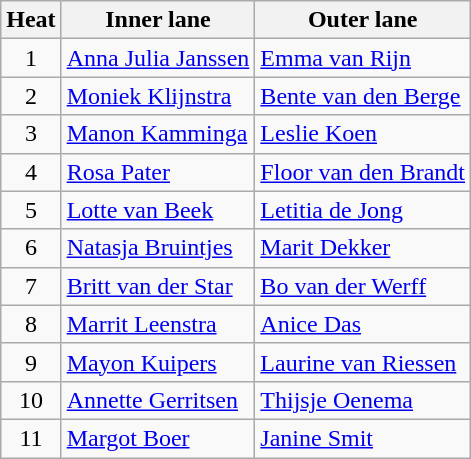<table class="wikitable">
<tr>
<th>Heat</th>
<th>Inner lane</th>
<th>Outer lane</th>
</tr>
<tr>
<td align="center">1</td>
<td><a href='#'>Anna Julia Janssen</a></td>
<td><a href='#'>Emma van Rijn</a></td>
</tr>
<tr>
<td align="center">2</td>
<td><a href='#'>Moniek Klijnstra</a></td>
<td><a href='#'>Bente van den Berge</a></td>
</tr>
<tr>
<td align="center">3</td>
<td><a href='#'>Manon Kamminga</a></td>
<td><a href='#'>Leslie Koen</a></td>
</tr>
<tr>
<td align="center">4</td>
<td><a href='#'>Rosa Pater</a></td>
<td><a href='#'>Floor van den Brandt</a></td>
</tr>
<tr>
<td align="center">5</td>
<td><a href='#'>Lotte van Beek</a></td>
<td><a href='#'>Letitia de Jong</a></td>
</tr>
<tr>
<td align="center">6</td>
<td><a href='#'>Natasja Bruintjes</a></td>
<td><a href='#'>Marit Dekker</a></td>
</tr>
<tr>
<td align="center">7</td>
<td><a href='#'>Britt van der Star</a></td>
<td><a href='#'>Bo van der Werff</a></td>
</tr>
<tr>
<td align="center">8</td>
<td><a href='#'>Marrit Leenstra</a></td>
<td><a href='#'>Anice Das</a></td>
</tr>
<tr>
<td align="center">9</td>
<td><a href='#'>Mayon Kuipers</a></td>
<td><a href='#'>Laurine van Riessen</a></td>
</tr>
<tr>
<td align="center">10</td>
<td><a href='#'>Annette Gerritsen</a></td>
<td><a href='#'>Thijsje Oenema</a></td>
</tr>
<tr>
<td align="center">11</td>
<td><a href='#'>Margot Boer</a></td>
<td><a href='#'>Janine Smit</a></td>
</tr>
</table>
